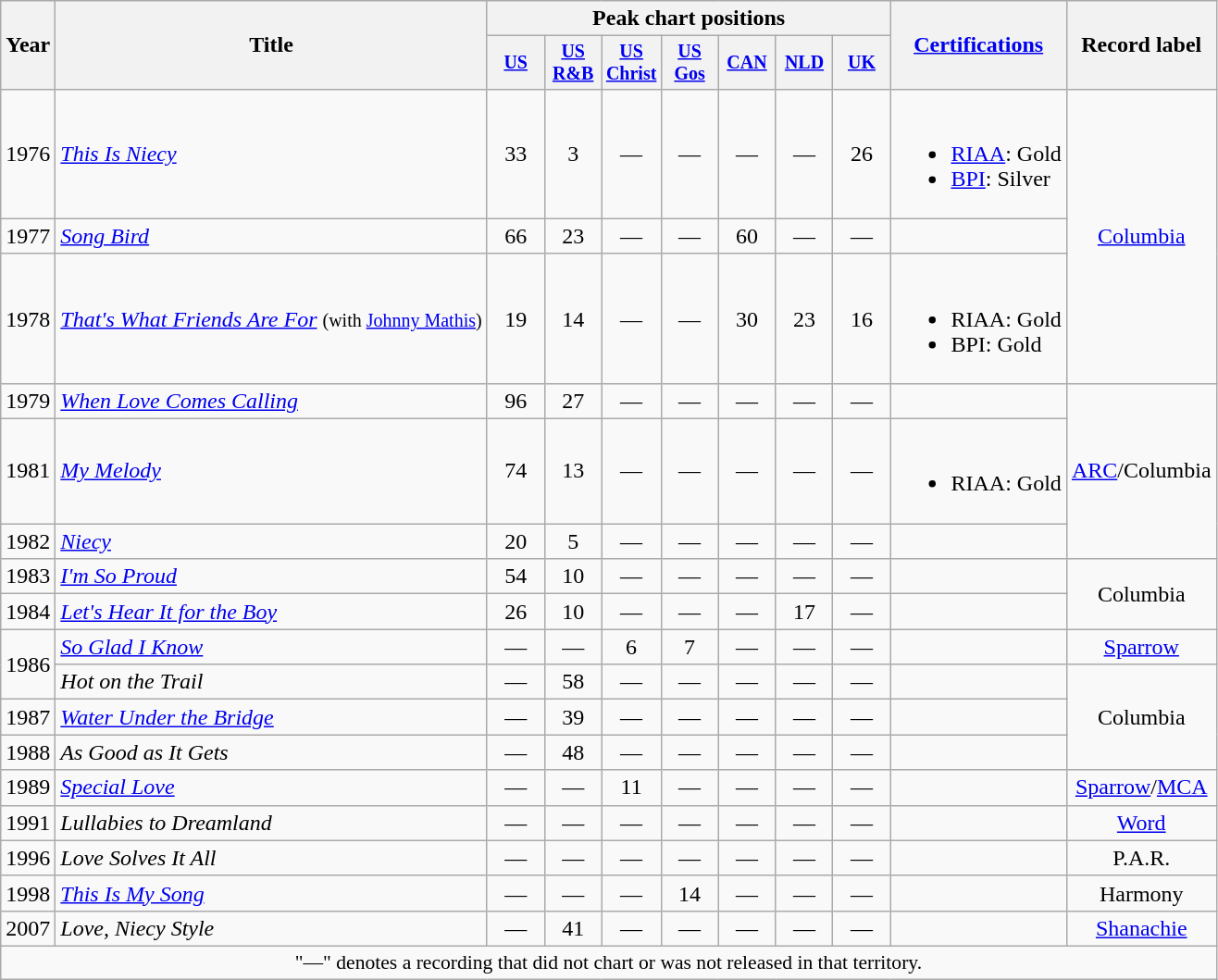<table class="wikitable" style="text-align:center;">
<tr>
<th rowspan="2">Year</th>
<th rowspan="2">Title</th>
<th colspan="7">Peak chart positions</th>
<th rowspan="2"><a href='#'>Certifications</a></th>
<th rowspan="2">Record label</th>
</tr>
<tr style="font-size:smaller;">
<th width="35"><a href='#'>US</a><br></th>
<th width="35"><a href='#'>US<br>R&B</a><br></th>
<th width="35"><a href='#'>US<br>Christ</a><br></th>
<th width="35"><a href='#'>US<br>Gos</a><br></th>
<th width="35"><a href='#'>CAN</a><br></th>
<th width="35"><a href='#'>NLD</a><br></th>
<th width="35"><a href='#'>UK</a><br></th>
</tr>
<tr>
<td>1976</td>
<td align="left"><em><a href='#'>This Is Niecy</a></em></td>
<td>33</td>
<td>3</td>
<td>—</td>
<td>—</td>
<td>—</td>
<td>—</td>
<td>26</td>
<td align=left><br><ul><li><a href='#'>RIAA</a>: Gold</li><li><a href='#'>BPI</a>: Silver</li></ul></td>
<td rowspan="3"><a href='#'>Columbia</a></td>
</tr>
<tr>
<td>1977</td>
<td align="left"><em><a href='#'>Song Bird</a></em></td>
<td>66</td>
<td>23</td>
<td>—</td>
<td>—</td>
<td>60</td>
<td>—</td>
<td>—</td>
<td align=left></td>
</tr>
<tr>
<td>1978</td>
<td align="left"><em><a href='#'>That's What Friends Are For</a></em> <small>(with <a href='#'>Johnny Mathis</a>)</small></td>
<td>19</td>
<td>14</td>
<td>—</td>
<td>—</td>
<td>30</td>
<td>23</td>
<td>16</td>
<td align=left><br><ul><li>RIAA: Gold</li><li>BPI: Gold</li></ul></td>
</tr>
<tr>
<td>1979</td>
<td align="left"><em><a href='#'>When Love Comes Calling</a></em></td>
<td>96</td>
<td>27</td>
<td>—</td>
<td>—</td>
<td>—</td>
<td>—</td>
<td>—</td>
<td align=left></td>
<td rowspan="3"><a href='#'>ARC</a>/Columbia</td>
</tr>
<tr>
<td>1981</td>
<td align="left"><em><a href='#'>My Melody</a></em></td>
<td>74</td>
<td>13</td>
<td>—</td>
<td>—</td>
<td>—</td>
<td>—</td>
<td>—</td>
<td align=left><br><ul><li>RIAA: Gold</li></ul></td>
</tr>
<tr>
<td>1982</td>
<td align="left"><em><a href='#'>Niecy</a></em></td>
<td>20</td>
<td>5</td>
<td>—</td>
<td>—</td>
<td>—</td>
<td>—</td>
<td>—</td>
<td align=left></td>
</tr>
<tr>
<td>1983</td>
<td align="left"><em><a href='#'>I'm So Proud</a></em></td>
<td>54</td>
<td>10</td>
<td>—</td>
<td>—</td>
<td>—</td>
<td>—</td>
<td>—</td>
<td align=left></td>
<td rowspan="2">Columbia</td>
</tr>
<tr>
<td>1984</td>
<td align="left"><em><a href='#'>Let's Hear It for the Boy</a></em></td>
<td>26</td>
<td>10</td>
<td>—</td>
<td>—</td>
<td>—</td>
<td>17</td>
<td>—</td>
<td align=left></td>
</tr>
<tr>
<td rowspan="2">1986</td>
<td align="left"><em><a href='#'>So Glad I Know</a></em></td>
<td>—</td>
<td>—</td>
<td>6</td>
<td>7</td>
<td>—</td>
<td>—</td>
<td>—</td>
<td align=left></td>
<td rowspan="1"><a href='#'>Sparrow</a></td>
</tr>
<tr>
<td align="left"><em>Hot on the Trail</em></td>
<td>—</td>
<td>58</td>
<td>—</td>
<td>—</td>
<td>—</td>
<td>—</td>
<td>—</td>
<td align=left></td>
<td rowspan="3">Columbia</td>
</tr>
<tr>
<td>1987</td>
<td align="left"><em><a href='#'>Water Under the Bridge</a></em></td>
<td>—</td>
<td>39</td>
<td>—</td>
<td>—</td>
<td>—</td>
<td>—</td>
<td>—</td>
<td align=left></td>
</tr>
<tr>
<td>1988</td>
<td align="left"><em>As Good as It Gets</em></td>
<td>—</td>
<td>48</td>
<td>—</td>
<td>—</td>
<td>—</td>
<td>—</td>
<td>—</td>
<td align=left></td>
</tr>
<tr>
<td>1989</td>
<td align="left"><em><a href='#'>Special Love</a></em></td>
<td>—</td>
<td>—</td>
<td>11</td>
<td>—</td>
<td>—</td>
<td>—</td>
<td>—</td>
<td align=left></td>
<td rowspan="1"><a href='#'>Sparrow</a>/<a href='#'>MCA</a></td>
</tr>
<tr>
<td>1991</td>
<td align="left"><em>Lullabies to Dreamland</em></td>
<td>—</td>
<td>—</td>
<td>—</td>
<td>—</td>
<td>—</td>
<td>—</td>
<td>—</td>
<td align=left></td>
<td rowspan="1"><a href='#'>Word</a></td>
</tr>
<tr>
<td>1996</td>
<td align="left"><em>Love Solves It All</em></td>
<td>—</td>
<td>—</td>
<td>—</td>
<td>—</td>
<td>—</td>
<td>—</td>
<td>—</td>
<td align=left></td>
<td rowspan="1">P.A.R.</td>
</tr>
<tr>
<td>1998</td>
<td align="left"><em><a href='#'>This Is My Song</a></em></td>
<td>—</td>
<td>—</td>
<td>—</td>
<td>14</td>
<td>—</td>
<td>—</td>
<td>—</td>
<td align=left></td>
<td rowspan="1">Harmony</td>
</tr>
<tr>
<td>2007</td>
<td align="left"><em>Love, Niecy Style</em></td>
<td>—</td>
<td>41</td>
<td>—</td>
<td>—</td>
<td>—</td>
<td>—</td>
<td>—</td>
<td align=left></td>
<td rowspan="1"><a href='#'>Shanachie</a></td>
</tr>
<tr>
<td colspan="15" style="font-size:90%">"—" denotes a recording that did not chart or was not released in that territory.</td>
</tr>
</table>
